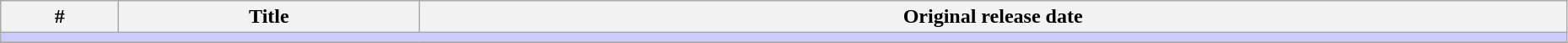<table class="wikitable" width="98%">
<tr>
<th>#</th>
<th>Title</th>
<th>Original release date</th>
</tr>
<tr>
<td colspan="150" bgcolor="#CCF"></td>
</tr>
<tr>
</tr>
</table>
